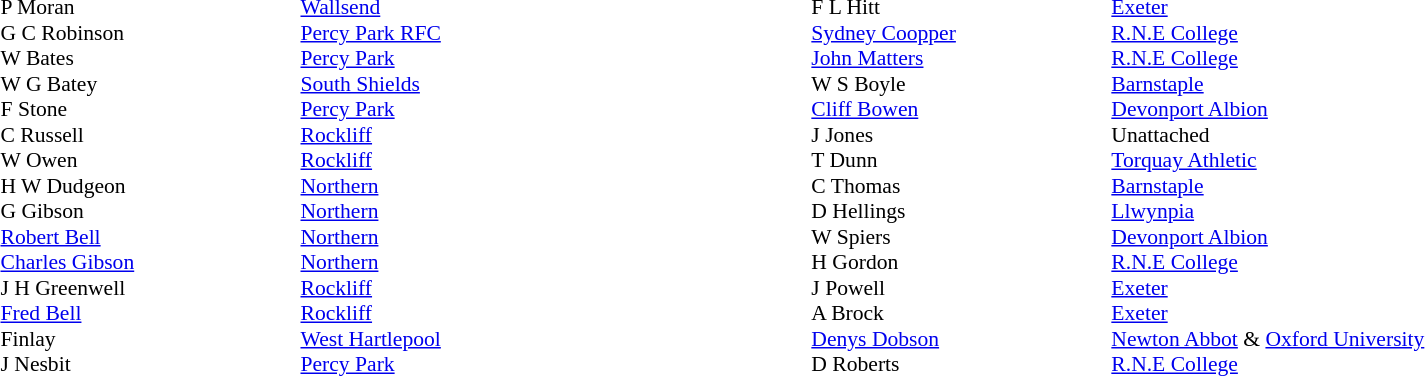<table width="80%">
<tr>
<td valign="top" width="50%"><br><table style="font-size: 90%" cellspacing="0" cellpadding="0">
<tr>
<th width="20"></th>
<th width="200"></th>
</tr>
<tr>
<td></td>
<td>P Moran</td>
<td><a href='#'>Wallsend</a></td>
</tr>
<tr>
<td></td>
<td>G C Robinson</td>
<td><a href='#'>Percy Park RFC</a></td>
</tr>
<tr>
<td></td>
<td>W Bates</td>
<td><a href='#'>Percy Park</a></td>
</tr>
<tr>
<td></td>
<td>W G Batey</td>
<td><a href='#'>South Shields</a></td>
</tr>
<tr>
<td></td>
<td>F Stone</td>
<td><a href='#'>Percy Park</a></td>
</tr>
<tr>
<td></td>
<td>C Russell</td>
<td><a href='#'>Rockliff</a></td>
</tr>
<tr>
<td></td>
<td>W Owen</td>
<td><a href='#'>Rockliff</a></td>
</tr>
<tr>
<td></td>
<td>H W Dudgeon</td>
<td><a href='#'>Northern</a></td>
</tr>
<tr>
<td></td>
<td>G Gibson</td>
<td><a href='#'>Northern</a></td>
</tr>
<tr>
<td></td>
<td><a href='#'>Robert Bell</a></td>
<td><a href='#'>Northern</a></td>
</tr>
<tr>
<td></td>
<td><a href='#'>Charles Gibson</a></td>
<td><a href='#'>Northern</a></td>
</tr>
<tr>
<td></td>
<td>J H Greenwell</td>
<td><a href='#'>Rockliff</a></td>
</tr>
<tr>
<td></td>
<td><a href='#'>Fred Bell</a></td>
<td><a href='#'>Rockliff</a></td>
</tr>
<tr>
<td></td>
<td>Finlay</td>
<td><a href='#'>West Hartlepool</a></td>
</tr>
<tr>
<td></td>
<td>J Nesbit</td>
<td><a href='#'>Percy Park</a></td>
</tr>
<tr>
</tr>
</table>
</td>
<td valign="top" width="50%"><br><table style="font-size: 90%" cellspacing="0" cellpadding="0" align="center">
<tr>
<th width="20"></th>
<th width="200"></th>
</tr>
<tr>
<td></td>
<td>F L Hitt</td>
<td><a href='#'>Exeter</a></td>
</tr>
<tr>
<td></td>
<td><a href='#'>Sydney Coopper</a></td>
<td><a href='#'>R.N.E College</a></td>
</tr>
<tr>
<td></td>
<td><a href='#'>John Matters</a></td>
<td><a href='#'>R.N.E College</a></td>
</tr>
<tr>
<td></td>
<td>W S Boyle</td>
<td><a href='#'>Barnstaple</a></td>
</tr>
<tr>
<td></td>
<td><a href='#'>Cliff Bowen</a></td>
<td><a href='#'>Devonport Albion</a></td>
</tr>
<tr>
<td></td>
<td>J Jones</td>
<td>Unattached</td>
</tr>
<tr>
<td></td>
<td>T Dunn</td>
<td><a href='#'>Torquay Athletic</a></td>
</tr>
<tr>
<td></td>
<td>C Thomas</td>
<td><a href='#'>Barnstaple</a></td>
</tr>
<tr>
<td></td>
<td>D Hellings</td>
<td><a href='#'>Llwynpia</a></td>
</tr>
<tr>
<td></td>
<td>W Spiers</td>
<td><a href='#'>Devonport Albion</a></td>
</tr>
<tr>
<td></td>
<td>H Gordon</td>
<td><a href='#'>R.N.E College</a></td>
</tr>
<tr>
<td></td>
<td>J Powell</td>
<td><a href='#'>Exeter</a></td>
</tr>
<tr>
<td></td>
<td>A Brock</td>
<td><a href='#'>Exeter</a></td>
</tr>
<tr>
<td></td>
<td><a href='#'>Denys Dobson</a></td>
<td><a href='#'>Newton Abbot</a> & <a href='#'>Oxford University</a></td>
</tr>
<tr>
<td></td>
<td>D Roberts</td>
<td><a href='#'>R.N.E College</a></td>
</tr>
<tr>
</tr>
</table>
</td>
</tr>
</table>
